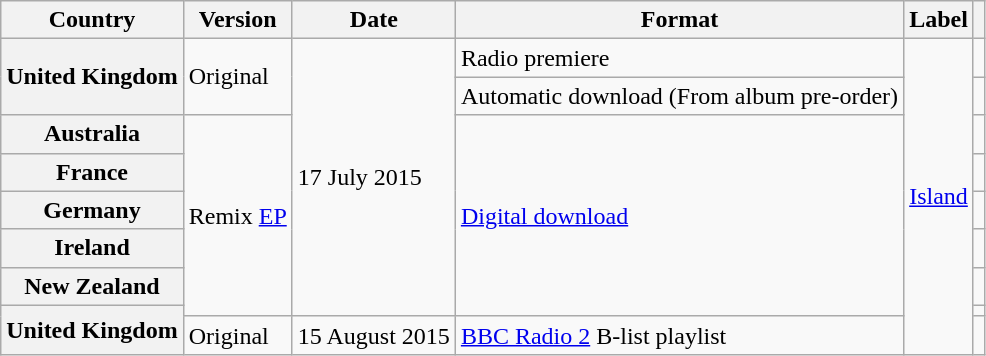<table class="wikitable plainrowheaders">
<tr>
<th scope="col">Country</th>
<th scope="col">Version</th>
<th scope="col">Date</th>
<th scope="col">Format</th>
<th scope="col">Label</th>
<th scope="col"></th>
</tr>
<tr>
<th scope="row" rowspan="2">United Kingdom</th>
<td rowspan="2">Original</td>
<td rowspan="8">17 July 2015</td>
<td>Radio premiere</td>
<td rowspan="9"><a href='#'>Island</a></td>
<td></td>
</tr>
<tr>
<td>Automatic download (From album pre-order)</td>
<td></td>
</tr>
<tr>
<th scope="row">Australia</th>
<td rowspan="6">Remix <a href='#'>EP</a></td>
<td rowspan="6"><a href='#'>Digital download</a></td>
<td></td>
</tr>
<tr>
<th scope="row">France</th>
<td></td>
</tr>
<tr>
<th scope="row">Germany</th>
<td></td>
</tr>
<tr>
<th scope="row">Ireland</th>
<td></td>
</tr>
<tr>
<th scope="row">New Zealand</th>
<td></td>
</tr>
<tr>
<th scope="row" rowspan="2">United Kingdom</th>
<td></td>
</tr>
<tr>
<td>Original</td>
<td>15 August 2015</td>
<td><a href='#'>BBC Radio 2</a> B-list playlist</td>
<td></td>
</tr>
</table>
